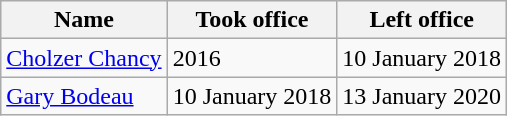<table class="wikitable">
<tr>
<th>Name</th>
<th>Took office</th>
<th>Left office</th>
</tr>
<tr>
<td><a href='#'>Cholzer Chancy</a></td>
<td>2016</td>
<td>10 January 2018</td>
</tr>
<tr>
<td><a href='#'>Gary Bodeau</a></td>
<td>10 January 2018</td>
<td>13 January 2020</td>
</tr>
</table>
